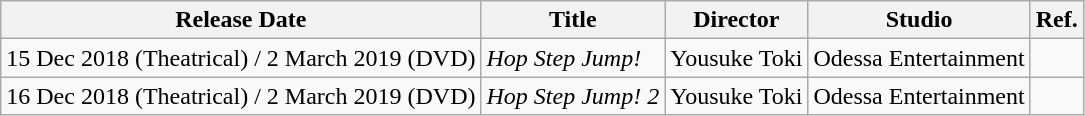<table class="wikitable">
<tr>
<th>Release Date</th>
<th>Title</th>
<th>Director</th>
<th>Studio</th>
<th>Ref.</th>
</tr>
<tr>
<td>15 Dec 2018 (Theatrical) / 2 March 2019 (DVD)</td>
<td><em>Hop Step Jump!</em></td>
<td>Yousuke Toki</td>
<td>Odessa Entertainment</td>
<td></td>
</tr>
<tr>
<td>16 Dec 2018 (Theatrical) / 2 March 2019 (DVD)</td>
<td><em>Hop Step Jump! 2</em></td>
<td>Yousuke Toki</td>
<td>Odessa Entertainment</td>
<td></td>
</tr>
</table>
